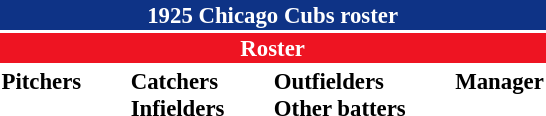<table class="toccolours" style="font-size: 95%;">
<tr>
<th colspan="10" style="background-color: #0e3386; color: white; text-align: center;">1925 Chicago Cubs roster</th>
</tr>
<tr>
<td colspan="10" style="background-color: #EE1422; color: white; text-align: center;"><strong>Roster</strong></td>
</tr>
<tr>
<td valign="top"><strong>Pitchers</strong><br>











</td>
<td width="25px"></td>
<td valign="top"><strong>Catchers</strong><br>



<strong>Infielders</strong>










</td>
<td width="25px"></td>
<td valign="top"><strong>Outfielders</strong><br>










<strong>Other batters</strong>
</td>
<td width="25px"></td>
<td valign="top"><strong>Manager</strong><br>

</td>
</tr>
</table>
